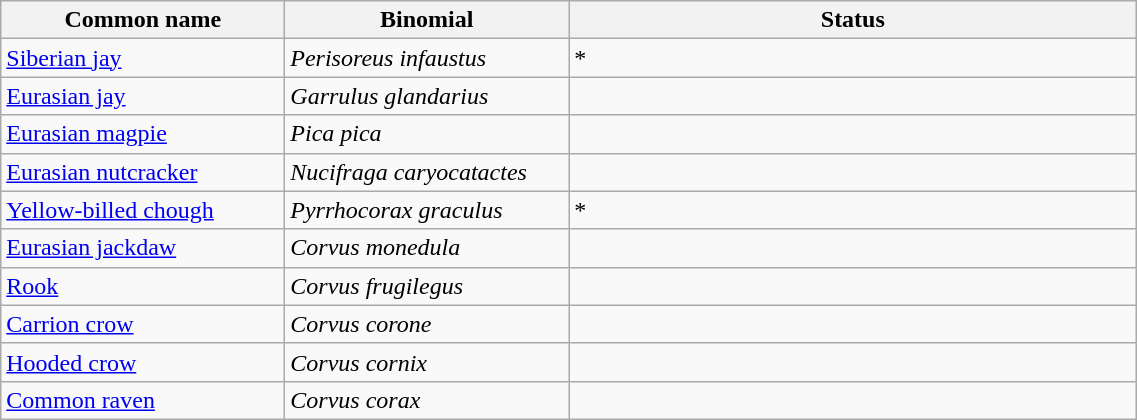<table width=60% class="wikitable">
<tr>
<th width=15%>Common name</th>
<th width=15%>Binomial</th>
<th width=30%>Status</th>
</tr>
<tr>
<td><a href='#'>Siberian jay</a></td>
<td><em>Perisoreus infaustus</em></td>
<td>*</td>
</tr>
<tr>
<td><a href='#'>Eurasian jay</a></td>
<td><em>Garrulus glandarius</em></td>
<td></td>
</tr>
<tr>
<td><a href='#'>Eurasian magpie</a></td>
<td><em>Pica pica</em></td>
<td></td>
</tr>
<tr>
<td><a href='#'>Eurasian nutcracker</a></td>
<td><em>Nucifraga caryocatactes</em></td>
<td></td>
</tr>
<tr>
<td><a href='#'>Yellow-billed chough</a></td>
<td><em>Pyrrhocorax graculus</em></td>
<td>*</td>
</tr>
<tr>
<td><a href='#'>Eurasian jackdaw</a></td>
<td><em>Corvus monedula</em></td>
<td></td>
</tr>
<tr>
<td><a href='#'>Rook</a></td>
<td><em>Corvus frugilegus</em></td>
<td></td>
</tr>
<tr>
<td><a href='#'>Carrion crow</a></td>
<td><em>Corvus corone</em></td>
<td></td>
</tr>
<tr>
<td><a href='#'>Hooded crow</a></td>
<td><em>Corvus cornix</em></td>
<td></td>
</tr>
<tr>
<td><a href='#'>Common raven</a></td>
<td><em>Corvus corax</em></td>
<td></td>
</tr>
</table>
